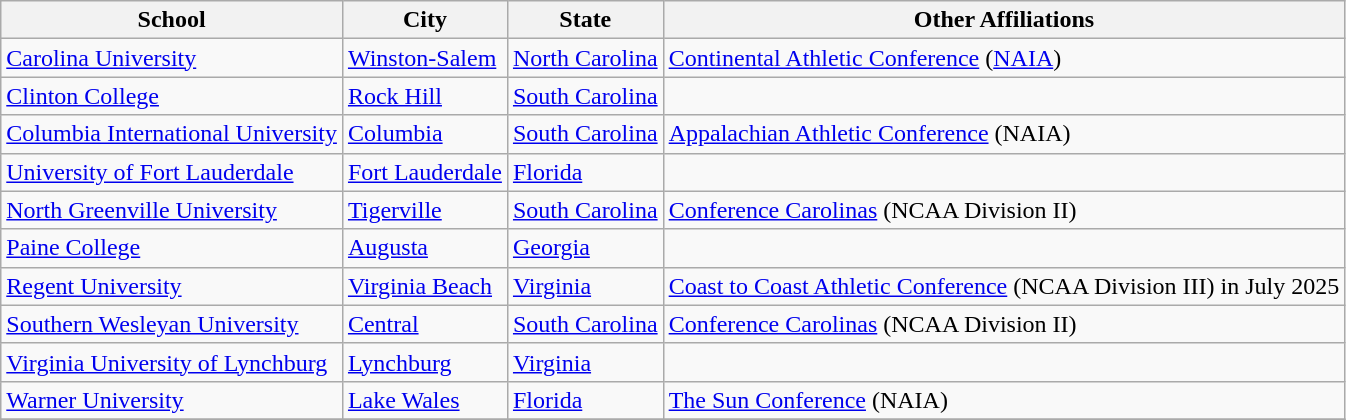<table class="wikitable sortable">
<tr>
<th>School</th>
<th>City</th>
<th>State</th>
<th>Other Affiliations</th>
</tr>
<tr>
<td><a href='#'>Carolina University</a></td>
<td><a href='#'>Winston-Salem</a></td>
<td><a href='#'>North Carolina</a></td>
<td><a href='#'>Continental Athletic Conference</a> (<a href='#'>NAIA</a>)</td>
</tr>
<tr>
<td><a href='#'>Clinton College</a></td>
<td><a href='#'>Rock Hill</a></td>
<td><a href='#'>South Carolina</a></td>
<td></td>
</tr>
<tr>
<td><a href='#'>Columbia International University</a></td>
<td><a href='#'>Columbia</a></td>
<td><a href='#'>South Carolina</a></td>
<td><a href='#'>Appalachian Athletic Conference</a> (NAIA)</td>
</tr>
<tr>
<td><a href='#'>University of Fort Lauderdale</a></td>
<td><a href='#'>Fort Lauderdale</a></td>
<td><a href='#'>Florida</a></td>
<td></td>
</tr>
<tr>
<td><a href='#'>North Greenville University</a></td>
<td><a href='#'>Tigerville</a></td>
<td><a href='#'>South Carolina</a></td>
<td><a href='#'>Conference Carolinas</a> (NCAA Division II)</td>
</tr>
<tr>
<td><a href='#'>Paine College</a></td>
<td><a href='#'>Augusta</a></td>
<td><a href='#'>Georgia</a></td>
<td></td>
</tr>
<tr>
<td><a href='#'>Regent University</a></td>
<td><a href='#'>Virginia Beach</a></td>
<td><a href='#'>Virginia</a></td>
<td><a href='#'>Coast to Coast Athletic Conference</a> (NCAA Division III) in July 2025</td>
</tr>
<tr>
<td><a href='#'>Southern Wesleyan University</a></td>
<td><a href='#'>Central</a></td>
<td><a href='#'>South Carolina</a></td>
<td><a href='#'>Conference Carolinas</a> (NCAA Division II)</td>
</tr>
<tr>
<td><a href='#'>Virginia University of Lynchburg</a></td>
<td><a href='#'>Lynchburg</a></td>
<td><a href='#'>Virginia</a></td>
<td></td>
</tr>
<tr>
<td><a href='#'>Warner University</a></td>
<td><a href='#'>Lake Wales</a></td>
<td><a href='#'>Florida</a></td>
<td><a href='#'>The Sun Conference</a> (NAIA)</td>
</tr>
<tr>
</tr>
</table>
